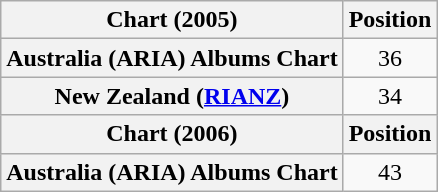<table class="wikitable sortable plainrowheaders" style="text-align:center">
<tr>
<th scope="col">Chart (2005)</th>
<th scope="col">Position</th>
</tr>
<tr>
<th scope="row">Australia (ARIA) Albums Chart</th>
<td>36</td>
</tr>
<tr>
<th scope="row">New Zealand (<a href='#'>RIANZ</a>)</th>
<td style="text-align:center;">34</td>
</tr>
<tr>
<th scope="col">Chart (2006)</th>
<th scope="col">Position</th>
</tr>
<tr>
<th scope="row">Australia (ARIA) Albums Chart</th>
<td>43</td>
</tr>
</table>
